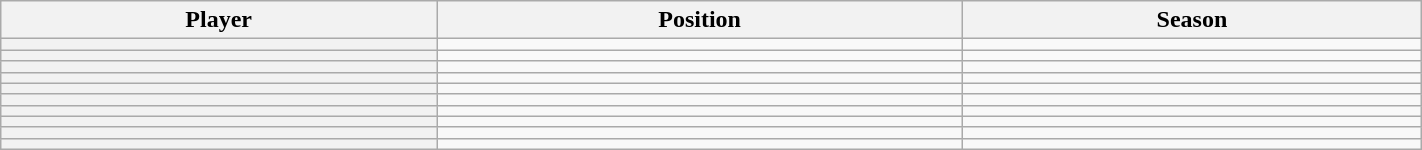<table class="wikitable sortable" width="75%">
<tr>
<th scope="col">Player</th>
<th scope="col">Position</th>
<th scope="col">Season</th>
</tr>
<tr>
<th scope="row"></th>
<td></td>
<td></td>
</tr>
<tr>
<th scope="row"></th>
<td></td>
<td></td>
</tr>
<tr>
<th scope="row"></th>
<td></td>
<td></td>
</tr>
<tr>
<th scope="row"></th>
<td></td>
<td></td>
</tr>
<tr>
<th scope="row"></th>
<td></td>
<td></td>
</tr>
<tr>
<th scope="row"></th>
<td></td>
<td></td>
</tr>
<tr>
<th scope="row"></th>
<td></td>
<td></td>
</tr>
<tr>
<th scope="row"></th>
<td></td>
<td></td>
</tr>
<tr>
<th scope="row"></th>
<td></td>
<td></td>
</tr>
<tr>
<th scope="row"></th>
<td></td>
<td></td>
</tr>
</table>
